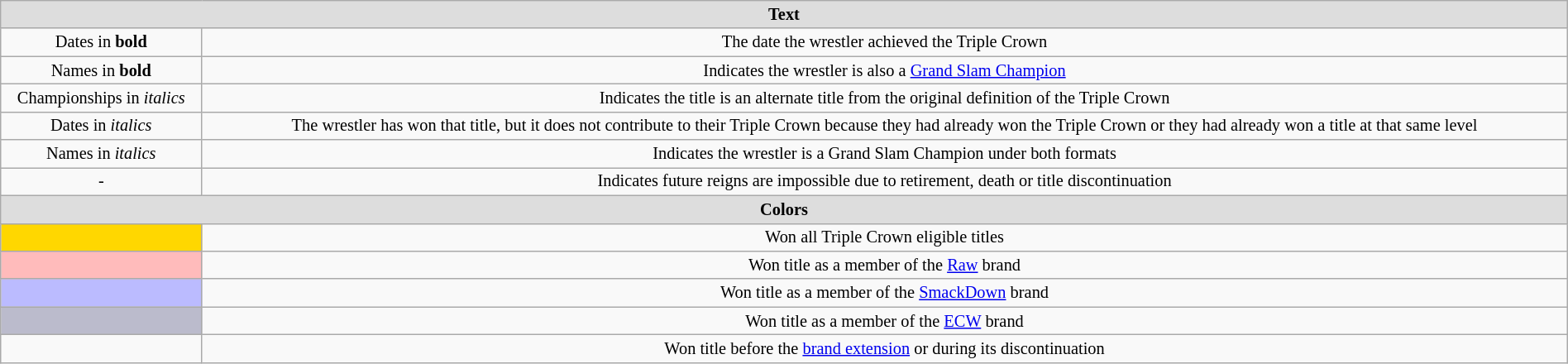<table class="wikitable"  style="width:100%; font-size:85%; text-align:center;">
<tr>
<th style="background:#ddd;" colspan="2">Text</th>
</tr>
<tr>
<td>Dates in <strong>bold</strong></td>
<td>The date the wrestler achieved the Triple Crown</td>
</tr>
<tr>
<td>Names in <strong>bold</strong></td>
<td>Indicates the wrestler is also a <a href='#'>Grand Slam Champion</a></td>
</tr>
<tr>
<td>Championships in <em>italics</em></td>
<td>Indicates the title is an alternate title from the original definition of the Triple Crown</td>
</tr>
<tr>
<td>Dates in <em>italics</em></td>
<td>The wrestler has won that title, but it does not contribute to their Triple Crown because they had already won the Triple Crown or they had already won a title at that same level</td>
</tr>
<tr>
<td>Names in <em>italics</em></td>
<td>Indicates the wrestler is a Grand Slam Champion under both formats</td>
</tr>
<tr>
<td>-</td>
<td>Indicates future reigns are impossible due to retirement, death or title discontinuation</td>
</tr>
<tr>
<th style="background:#ddd;" colspan="2">Colors</th>
</tr>
<tr>
<td style="background: gold"><br></td>
<td>Won all Triple Crown eligible titles</td>
</tr>
<tr>
<td style="background:#fbb;"><br></td>
<td>Won title as a member of the <a href='#'>Raw</a> brand</td>
</tr>
<tr>
<td style="background:#bbf;"><br></td>
<td>Won title as a member of the <a href='#'>SmackDown</a> brand</td>
</tr>
<tr>
<td style="background:#bbc;"><br></td>
<td>Won title as a member of the <a href='#'>ECW</a> brand</td>
</tr>
<tr>
<td></td>
<td>Won title before the <a href='#'>brand extension</a> or during its discontinuation</td>
</tr>
</table>
